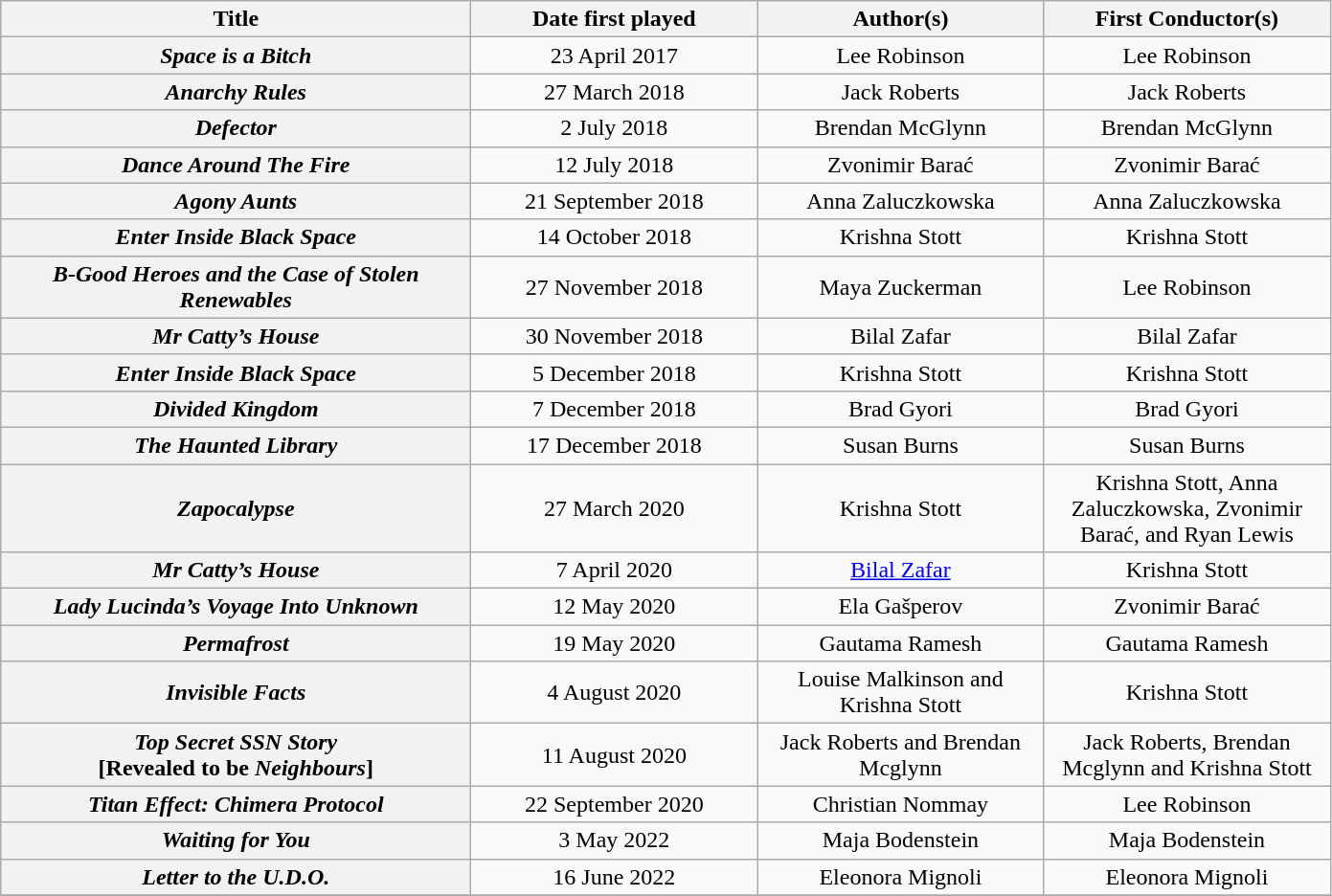<table class="wikitable plainrowheaders" style="text-align:center;">
<tr>
<th rowspan="1" scope="col" style="width:20em;">Title</th>
<th rowspan="1" scope="col" style="width:12em;">Date first played</th>
<th rowspan="1" scope="col" style="width:12em;">Author(s)</th>
<th rowspan="1" scope="col" style="width:12em;">First Conductor(s)</th>
</tr>
<tr>
<th scope="row"><em>Space is a Bitch</em></th>
<td>23 April 2017</td>
<td>Lee Robinson</td>
<td>Lee Robinson</td>
</tr>
<tr>
<th scope="row"><em>Anarchy Rules</em></th>
<td>27 March 2018</td>
<td>Jack Roberts</td>
<td>Jack Roberts</td>
</tr>
<tr>
<th scope="row"><em>Defector</em></th>
<td>2 July 2018</td>
<td>Brendan McGlynn</td>
<td>Brendan McGlynn</td>
</tr>
<tr>
<th scope="row"><em>Dance Around The Fire</em></th>
<td>12 July 2018</td>
<td>Zvonimir Barać</td>
<td>Zvonimir Barać</td>
</tr>
<tr>
<th scope="row"><em>Agony Aunts</em></th>
<td>21 September 2018</td>
<td>Anna Zaluczkowska</td>
<td>Anna Zaluczkowska</td>
</tr>
<tr>
<th scope="row"><em>Enter Inside Black Space</em></th>
<td>14 October 2018</td>
<td>Krishna Stott</td>
<td>Krishna Stott</td>
</tr>
<tr>
<th scope="row"><em>B-Good Heroes and the Case of Stolen Renewables</em></th>
<td>27 November 2018</td>
<td>Maya Zuckerman</td>
<td>Lee Robinson</td>
</tr>
<tr>
<th scope="row"><em>Mr Catty’s House</em></th>
<td>30 November 2018</td>
<td>Bilal Zafar</td>
<td>Bilal Zafar</td>
</tr>
<tr>
<th scope="row"><em>Enter Inside Black Space</em></th>
<td>5 December 2018</td>
<td>Krishna Stott</td>
<td>Krishna Stott</td>
</tr>
<tr>
<th scope="row"><em>Divided Kingdom</em></th>
<td>7 December 2018</td>
<td>Brad Gyori</td>
<td>Brad Gyori</td>
</tr>
<tr>
<th scope="row"><em>The Haunted Library</em></th>
<td>17 December 2018</td>
<td>Susan Burns</td>
<td>Susan Burns</td>
</tr>
<tr>
<th scope="row"><em>Zapocalypse</em></th>
<td>27 March 2020</td>
<td>Krishna Stott</td>
<td>Krishna Stott, Anna Zaluczkowska, Zvonimir Barać, and Ryan Lewis</td>
</tr>
<tr>
<th scope="row"><em>Mr Catty’s House</em></th>
<td>7 April 2020</td>
<td><a href='#'>Bilal Zafar</a></td>
<td>Krishna Stott</td>
</tr>
<tr>
<th scope="row"><em>Lady Lucinda’s Voyage Into Unknown</em></th>
<td>12 May 2020</td>
<td>Ela Gašperov</td>
<td>Zvonimir Barać</td>
</tr>
<tr>
<th scope="row"><em>Permafrost</em></th>
<td>19 May 2020</td>
<td>Gautama Ramesh</td>
<td>Gautama Ramesh</td>
</tr>
<tr>
<th scope="row"><em>Invisible Facts</em></th>
<td>4 August 2020</td>
<td>Louise Malkinson and Krishna Stott</td>
<td>Krishna Stott</td>
</tr>
<tr>
<th scope="row"><em>Top Secret SSN Story</em><br>[Revealed to be <em>Neighbours</em>]</th>
<td>11 August 2020</td>
<td>Jack Roberts and Brendan Mcglynn</td>
<td>Jack Roberts, Brendan Mcglynn and Krishna Stott</td>
</tr>
<tr>
<th scope="row"><em>Titan Effect: Chimera Protocol</em></th>
<td>22 September 2020</td>
<td>Christian Nommay</td>
<td>Lee Robinson</td>
</tr>
<tr>
<th scope="row"><em>Waiting for You</em></th>
<td>3 May 2022</td>
<td>Maja Bodenstein</td>
<td>Maja Bodenstein</td>
</tr>
<tr>
<th scope="row"><em>Letter to the U.D.O.</em></th>
<td>16 June 2022</td>
<td>Eleonora Mignoli</td>
<td>Eleonora Mignoli</td>
</tr>
<tr>
</tr>
</table>
